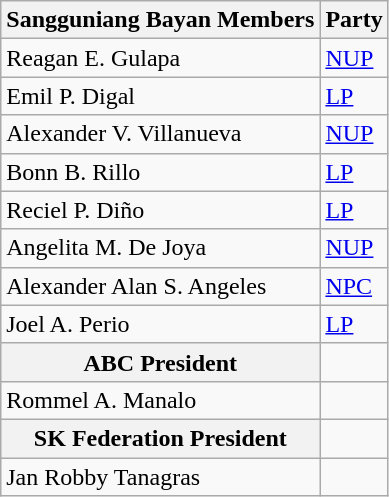<table class="wikitable">
<tr>
<th>Sangguniang Bayan Members</th>
<th>Party</th>
</tr>
<tr>
<td>Reagan E. Gulapa</td>
<td><a href='#'>NUP</a></td>
</tr>
<tr>
<td>Emil P. Digal</td>
<td><a href='#'>LP</a></td>
</tr>
<tr>
<td>Alexander V. Villanueva</td>
<td><a href='#'>NUP</a></td>
</tr>
<tr>
<td>Bonn B. Rillo</td>
<td><a href='#'>LP</a></td>
</tr>
<tr>
<td>Reciel P. Diño</td>
<td><a href='#'>LP</a></td>
</tr>
<tr>
<td>Angelita M. De Joya</td>
<td><a href='#'>NUP</a></td>
</tr>
<tr>
<td>Alexander Alan S. Angeles</td>
<td><a href='#'>NPC</a></td>
</tr>
<tr>
<td>Joel A. Perio</td>
<td><a href='#'>LP</a></td>
</tr>
<tr>
<th>ABC President</th>
</tr>
<tr>
<td>Rommel A. Manalo</td>
<td></td>
</tr>
<tr>
<th>SK Federation President</th>
</tr>
<tr>
<td>Jan Robby Tanagras</td>
<td></td>
</tr>
</table>
